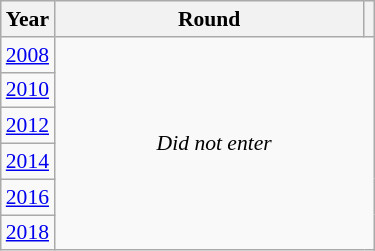<table class="wikitable" style="text-align: center; font-size:90%">
<tr>
<th>Year</th>
<th style="width:200px">Round</th>
<th></th>
</tr>
<tr>
<td><a href='#'>2008</a></td>
<td colspan="2" rowspan="6"><em>Did not enter</em></td>
</tr>
<tr>
<td><a href='#'>2010</a></td>
</tr>
<tr>
<td><a href='#'>2012</a></td>
</tr>
<tr>
<td><a href='#'>2014</a></td>
</tr>
<tr>
<td><a href='#'>2016</a></td>
</tr>
<tr>
<td><a href='#'>2018</a></td>
</tr>
</table>
